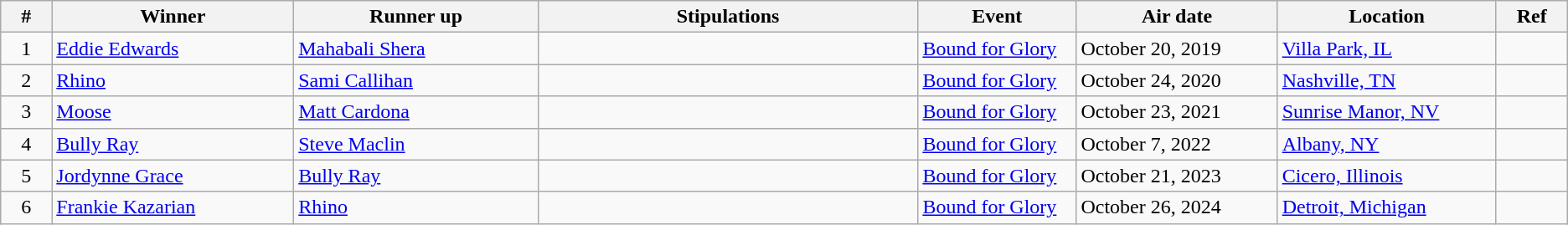<table class="wikitable sortable">
<tr>
<th width="1%">#</th>
<th width="5%">Winner</th>
<th width="5%">Runner up</th>
<th width="8%">Stipulations</th>
<th width="3%">Event</th>
<th width="4%">Air date</th>
<th width="4%">Location</th>
<th width="1%">Ref</th>
</tr>
<tr>
<td align=center>1</td>
<td><a href='#'>Eddie Edwards</a></td>
<td><a href='#'>Mahabali Shera</a></td>
<td></td>
<td><a href='#'>Bound for Glory</a></td>
<td>October 20, 2019</td>
<td><a href='#'>Villa Park, IL</a></td>
<td></td>
</tr>
<tr>
<td align=center>2</td>
<td><a href='#'>Rhino</a></td>
<td><a href='#'>Sami Callihan</a></td>
<td></td>
<td><a href='#'>Bound for Glory</a></td>
<td>October 24, 2020</td>
<td><a href='#'>Nashville, TN</a></td>
<td></td>
</tr>
<tr>
<td align=center>3</td>
<td><a href='#'>Moose</a></td>
<td><a href='#'>Matt Cardona</a></td>
<td></td>
<td><a href='#'>Bound for Glory</a></td>
<td>October 23, 2021</td>
<td><a href='#'>Sunrise Manor, NV</a></td>
<td></td>
</tr>
<tr>
<td align=center>4</td>
<td><a href='#'>Bully Ray</a></td>
<td><a href='#'>Steve Maclin</a></td>
<td></td>
<td><a href='#'>Bound for Glory</a></td>
<td>October 7, 2022</td>
<td><a href='#'>Albany, NY</a></td>
<td></td>
</tr>
<tr>
<td align=center>5</td>
<td><a href='#'>Jordynne Grace</a></td>
<td><a href='#'>Bully Ray</a></td>
<td></td>
<td><a href='#'>Bound for Glory</a></td>
<td>October 21, 2023</td>
<td><a href='#'>Cicero, Illinois</a></td>
<td></td>
</tr>
<tr>
<td align=center>6</td>
<td><a href='#'>Frankie Kazarian</a></td>
<td><a href='#'>Rhino</a></td>
<td></td>
<td><a href='#'>Bound for Glory</a></td>
<td>October 26, 2024</td>
<td><a href='#'>Detroit, Michigan</a></td>
<td></td>
</tr>
</table>
